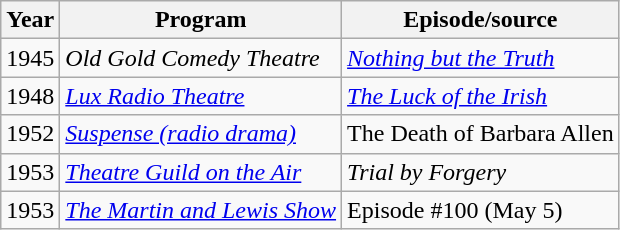<table class="wikitable">
<tr>
<th>Year</th>
<th>Program</th>
<th>Episode/source</th>
</tr>
<tr>
<td>1945</td>
<td><em>Old Gold Comedy Theatre</em></td>
<td><em><a href='#'>Nothing but the Truth</a></em></td>
</tr>
<tr>
<td>1948</td>
<td><em><a href='#'>Lux Radio Theatre</a></em></td>
<td><em><a href='#'>The Luck of the Irish</a></em></td>
</tr>
<tr>
<td>1952</td>
<td><em><a href='#'>Suspense (radio drama)</a></em></td>
<td>The Death of Barbara Allen</td>
</tr>
<tr>
<td>1953</td>
<td><em><a href='#'>Theatre Guild on the Air</a></em></td>
<td><em>Trial by Forgery</em></td>
</tr>
<tr>
<td>1953</td>
<td><em><a href='#'>The Martin and Lewis Show</a></em></td>
<td>Episode #100 (May 5)</td>
</tr>
</table>
